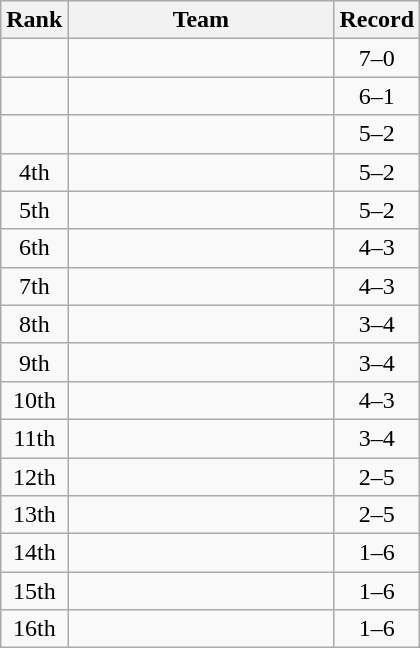<table class=wikitable style="text-align:center;">
<tr>
<th>Rank</th>
<th width=170>Team</th>
<th>Record</th>
</tr>
<tr>
<td></td>
<td align=left></td>
<td>7–0</td>
</tr>
<tr>
<td></td>
<td align=left></td>
<td>6–1</td>
</tr>
<tr>
<td></td>
<td align=left></td>
<td>5–2</td>
</tr>
<tr>
<td>4th</td>
<td align=left></td>
<td>5–2</td>
</tr>
<tr>
<td>5th</td>
<td align=left></td>
<td>5–2</td>
</tr>
<tr>
<td>6th</td>
<td align=left></td>
<td>4–3</td>
</tr>
<tr>
<td>7th</td>
<td align=left></td>
<td>4–3</td>
</tr>
<tr>
<td>8th</td>
<td align=left></td>
<td>3–4</td>
</tr>
<tr>
<td>9th</td>
<td align=left></td>
<td>3–4</td>
</tr>
<tr>
<td>10th</td>
<td align=left></td>
<td>4–3</td>
</tr>
<tr>
<td>11th</td>
<td align=left></td>
<td>3–4</td>
</tr>
<tr>
<td>12th</td>
<td align=left></td>
<td>2–5</td>
</tr>
<tr>
<td>13th</td>
<td align=left></td>
<td>2–5</td>
</tr>
<tr>
<td>14th</td>
<td align=left></td>
<td>1–6</td>
</tr>
<tr>
<td>15th</td>
<td align=left></td>
<td>1–6</td>
</tr>
<tr>
<td>16th</td>
<td align=left></td>
<td>1–6</td>
</tr>
</table>
